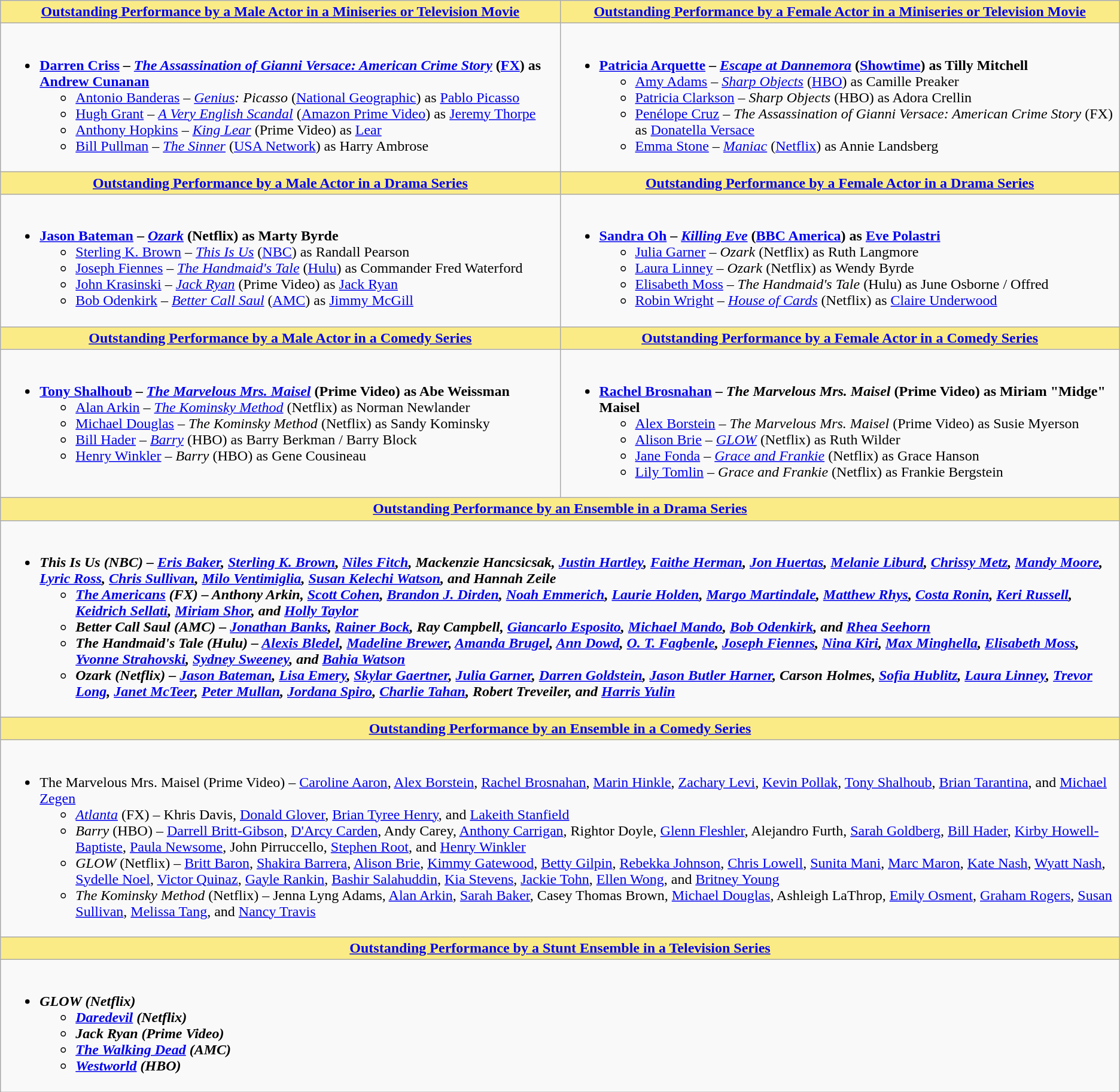<table class=wikitable style="width="100%">
<tr>
<th style="background:#FAEB86;" width="50%"><a href='#'>Outstanding Performance by a Male Actor in a Miniseries or Television Movie</a></th>
<th style="background:#FAEB86;" width="50%"><a href='#'>Outstanding Performance by a Female Actor in a Miniseries or Television Movie</a></th>
</tr>
<tr>
<td valign="top"><br><ul><li><strong><a href='#'>Darren Criss</a> – <em><a href='#'>The Assassination of Gianni Versace: American Crime Story</a></em> (<a href='#'>FX</a>) as <a href='#'>Andrew Cunanan</a></strong><ul><li><a href='#'>Antonio Banderas</a> – <em><a href='#'>Genius</a>: Picasso</em> (<a href='#'>National Geographic</a>) as <a href='#'>Pablo Picasso</a></li><li><a href='#'>Hugh Grant</a> – <em><a href='#'>A Very English Scandal</a></em> (<a href='#'>Amazon Prime Video</a>) as <a href='#'>Jeremy Thorpe</a></li><li><a href='#'>Anthony Hopkins</a> – <em><a href='#'>King Lear</a></em> (Prime Video) as <a href='#'>Lear</a></li><li><a href='#'>Bill Pullman</a> – <em><a href='#'>The Sinner</a></em> (<a href='#'>USA Network</a>) as Harry Ambrose</li></ul></li></ul></td>
<td valign="top"><br><ul><li><strong><a href='#'>Patricia Arquette</a> – <em><a href='#'>Escape at Dannemora</a></em> (<a href='#'>Showtime</a>) as Tilly Mitchell</strong><ul><li><a href='#'>Amy Adams</a> – <em><a href='#'>Sharp Objects</a></em> (<a href='#'>HBO</a>) as Camille Preaker</li><li><a href='#'>Patricia Clarkson</a> – <em>Sharp Objects</em> (HBO) as Adora Crellin</li><li><a href='#'>Penélope Cruz</a> – <em>The Assassination of Gianni Versace: American Crime Story</em> (FX) as <a href='#'>Donatella Versace</a></li><li><a href='#'>Emma Stone</a> – <em><a href='#'>Maniac</a></em> (<a href='#'>Netflix</a>) as Annie Landsberg</li></ul></li></ul></td>
</tr>
<tr>
<th style="background:#FAEB86;"><a href='#'>Outstanding Performance by a Male Actor in a Drama Series</a></th>
<th style="background:#FAEB86;"><a href='#'>Outstanding Performance by a Female Actor in a Drama Series</a></th>
</tr>
<tr>
<td valign="top"><br><ul><li><strong><a href='#'>Jason Bateman</a> – <em><a href='#'>Ozark</a></em> (Netflix) as Marty Byrde</strong><ul><li><a href='#'>Sterling K. Brown</a> – <em><a href='#'>This Is Us</a></em> (<a href='#'>NBC</a>) as Randall Pearson</li><li><a href='#'>Joseph Fiennes</a> – <em><a href='#'>The Handmaid's Tale</a></em> (<a href='#'>Hulu</a>) as Commander Fred Waterford</li><li><a href='#'>John Krasinski</a> – <em><a href='#'>Jack Ryan</a></em> (Prime Video) as <a href='#'>Jack Ryan</a></li><li><a href='#'>Bob Odenkirk</a> – <em><a href='#'>Better Call Saul</a></em> (<a href='#'>AMC</a>) as <a href='#'>Jimmy McGill</a></li></ul></li></ul></td>
<td valign="top"><br><ul><li><strong><a href='#'>Sandra Oh</a> – <em><a href='#'>Killing Eve</a></em> (<a href='#'>BBC America</a>) as <a href='#'>Eve Polastri</a></strong><ul><li><a href='#'>Julia Garner</a> – <em>Ozark</em> (Netflix) as Ruth Langmore</li><li><a href='#'>Laura Linney</a> – <em>Ozark</em> (Netflix) as Wendy Byrde</li><li><a href='#'>Elisabeth Moss</a> – <em>The Handmaid's Tale</em> (Hulu) as June Osborne / Offred</li><li><a href='#'>Robin Wright</a> – <em><a href='#'>House of Cards</a></em> (Netflix) as <a href='#'>Claire Underwood</a></li></ul></li></ul></td>
</tr>
<tr>
<th style="background:#FAEB86;"><a href='#'>Outstanding Performance by a Male Actor in a Comedy Series</a></th>
<th style="background:#FAEB86;"><a href='#'>Outstanding Performance by a Female Actor in a Comedy Series</a></th>
</tr>
<tr>
<td valign="top"><br><ul><li><strong><a href='#'>Tony Shalhoub</a> – <em><a href='#'>The Marvelous Mrs. Maisel</a></em> (Prime Video) as Abe Weissman</strong><ul><li><a href='#'>Alan Arkin</a> – <em><a href='#'>The Kominsky Method</a></em> (Netflix) as Norman Newlander</li><li><a href='#'>Michael Douglas</a> – <em>The Kominsky Method</em> (Netflix) as Sandy Kominsky</li><li><a href='#'>Bill Hader</a> – <em><a href='#'>Barry</a></em> (HBO) as Barry Berkman / Barry Block</li><li><a href='#'>Henry Winkler</a> – <em>Barry</em> (HBO) as Gene Cousineau</li></ul></li></ul></td>
<td valign="top"><br><ul><li><strong><a href='#'>Rachel Brosnahan</a> – <em>The Marvelous Mrs. Maisel</em> (Prime Video) as Miriam "Midge" Maisel</strong><ul><li><a href='#'>Alex Borstein</a> – <em>The Marvelous Mrs. Maisel</em> (Prime Video) as Susie Myerson</li><li><a href='#'>Alison Brie</a> – <em><a href='#'>GLOW</a></em> (Netflix) as Ruth Wilder</li><li><a href='#'>Jane Fonda</a> – <em><a href='#'>Grace and Frankie</a></em> (Netflix) as Grace Hanson</li><li><a href='#'>Lily Tomlin</a> – <em>Grace and Frankie</em> (Netflix) as Frankie Bergstein</li></ul></li></ul></td>
</tr>
<tr>
<th colspan="2" style="background:#FAEB86;"><a href='#'>Outstanding Performance by an Ensemble in a Drama Series</a></th>
</tr>
<tr>
<td colspan="2" style="vertical-align:top;"><br><ul><li><strong><em>This Is Us<em> (NBC) – <a href='#'>Eris Baker</a>, <a href='#'>Sterling K. Brown</a>, <a href='#'>Niles Fitch</a>, Mackenzie Hancsicsak, <a href='#'>Justin Hartley</a>, <a href='#'>Faithe Herman</a>, <a href='#'>Jon Huertas</a>, <a href='#'>Melanie Liburd</a>, <a href='#'>Chrissy Metz</a>, <a href='#'>Mandy Moore</a>, <a href='#'>Lyric Ross</a>, <a href='#'>Chris Sullivan</a>, <a href='#'>Milo Ventimiglia</a>, <a href='#'>Susan Kelechi Watson</a>, and Hannah Zeile<strong><ul><li></em><a href='#'>The Americans</a><em> (FX) – Anthony Arkin, <a href='#'>Scott Cohen</a>, <a href='#'>Brandon J. Dirden</a>, <a href='#'>Noah Emmerich</a>, <a href='#'>Laurie Holden</a>, <a href='#'>Margo Martindale</a>, <a href='#'>Matthew Rhys</a>, <a href='#'>Costa Ronin</a>, <a href='#'>Keri Russell</a>, <a href='#'>Keidrich Sellati</a>, <a href='#'>Miriam Shor</a>, and <a href='#'>Holly Taylor</a></li><li></em>Better Call Saul<em> (AMC) – <a href='#'>Jonathan Banks</a>, <a href='#'>Rainer Bock</a>, Ray Campbell, <a href='#'>Giancarlo Esposito</a>, <a href='#'>Michael Mando</a>, <a href='#'>Bob Odenkirk</a>, and <a href='#'>Rhea Seehorn</a></li><li></em>The Handmaid's Tale<em> (Hulu) – <a href='#'>Alexis Bledel</a>, <a href='#'>Madeline Brewer</a>, <a href='#'>Amanda Brugel</a>, <a href='#'>Ann Dowd</a>, <a href='#'>O. T. Fagbenle</a>, <a href='#'>Joseph Fiennes</a>, <a href='#'>Nina Kiri</a>, <a href='#'>Max Minghella</a>, <a href='#'>Elisabeth Moss</a>, <a href='#'>Yvonne Strahovski</a>, <a href='#'>Sydney Sweeney</a>, and <a href='#'>Bahia Watson</a></li><li></em>Ozark<em> (Netflix) – <a href='#'>Jason Bateman</a>, <a href='#'>Lisa Emery</a>, <a href='#'>Skylar Gaertner</a>, <a href='#'>Julia Garner</a>, <a href='#'>Darren Goldstein</a>, <a href='#'>Jason Butler Harner</a>, Carson Holmes, <a href='#'>Sofia Hublitz</a>, <a href='#'>Laura Linney</a>, <a href='#'>Trevor Long</a>, <a href='#'>Janet McTeer</a>, <a href='#'>Peter Mullan</a>, <a href='#'>Jordana Spiro</a>, <a href='#'>Charlie Tahan</a>, Robert Treveiler, and <a href='#'>Harris Yulin</a></li></ul></li></ul></td>
</tr>
<tr>
<th colspan="2" style="background:#FAEB86;"><a href='#'>Outstanding Performance by an Ensemble in a Comedy Series</a></th>
</tr>
<tr>
<td colspan="2" style="vertical-align:top;"><br><ul><li></em></strong>The Marvelous Mrs. Maisel</em> (Prime Video) – <a href='#'>Caroline Aaron</a>, <a href='#'>Alex Borstein</a>, <a href='#'>Rachel Brosnahan</a>, <a href='#'>Marin Hinkle</a>, <a href='#'>Zachary Levi</a>, <a href='#'>Kevin Pollak</a>, <a href='#'>Tony Shalhoub</a>, <a href='#'>Brian Tarantina</a>, and <a href='#'>Michael Zegen</a></strong><ul><li><em><a href='#'>Atlanta</a></em> (FX) – Khris Davis, <a href='#'>Donald Glover</a>, <a href='#'>Brian Tyree Henry</a>, and <a href='#'>Lakeith Stanfield</a></li><li><em>Barry</em> (HBO) – <a href='#'>Darrell Britt-Gibson</a>, <a href='#'>D'Arcy Carden</a>, Andy Carey, <a href='#'>Anthony Carrigan</a>, Rightor Doyle, <a href='#'>Glenn Fleshler</a>, Alejandro Furth, <a href='#'>Sarah Goldberg</a>, <a href='#'>Bill Hader</a>, <a href='#'>Kirby Howell-Baptiste</a>, <a href='#'>Paula Newsome</a>, John Pirruccello, <a href='#'>Stephen Root</a>, and <a href='#'>Henry Winkler</a></li><li><em>GLOW</em> (Netflix) – <a href='#'>Britt Baron</a>, <a href='#'>Shakira Barrera</a>, <a href='#'>Alison Brie</a>, <a href='#'>Kimmy Gatewood</a>, <a href='#'>Betty Gilpin</a>, <a href='#'>Rebekka Johnson</a>, <a href='#'>Chris Lowell</a>, <a href='#'>Sunita Mani</a>, <a href='#'>Marc Maron</a>, <a href='#'>Kate Nash</a>, <a href='#'>Wyatt Nash</a>, <a href='#'>Sydelle Noel</a>, <a href='#'>Victor Quinaz</a>, <a href='#'>Gayle Rankin</a>, <a href='#'>Bashir Salahuddin</a>, <a href='#'>Kia Stevens</a>, <a href='#'>Jackie Tohn</a>, <a href='#'>Ellen Wong</a>, and <a href='#'>Britney Young</a></li><li><em>The Kominsky Method</em> (Netflix) – Jenna Lyng Adams, <a href='#'>Alan Arkin</a>, <a href='#'>Sarah Baker</a>, Casey Thomas Brown, <a href='#'>Michael Douglas</a>, Ashleigh LaThrop, <a href='#'>Emily Osment</a>, <a href='#'>Graham Rogers</a>, <a href='#'>Susan Sullivan</a>, <a href='#'>Melissa Tang</a>, and <a href='#'>Nancy Travis</a></li></ul></li></ul></td>
</tr>
<tr>
<th colspan="2" style="background:#FAEB86;"><a href='#'>Outstanding Performance by a Stunt Ensemble in a Television Series</a></th>
</tr>
<tr>
<td colspan="2" style="vertical-align:top;"><br><ul><li><strong><em>GLOW<em> (Netflix)<strong><ul><li></em><a href='#'>Daredevil</a><em> (Netflix)</li><li></em>Jack Ryan<em> (Prime Video)</li><li></em><a href='#'>The Walking Dead</a><em> (AMC)</li><li></em><a href='#'>Westworld</a><em> (HBO)</li></ul></li></ul></td>
</tr>
</table>
